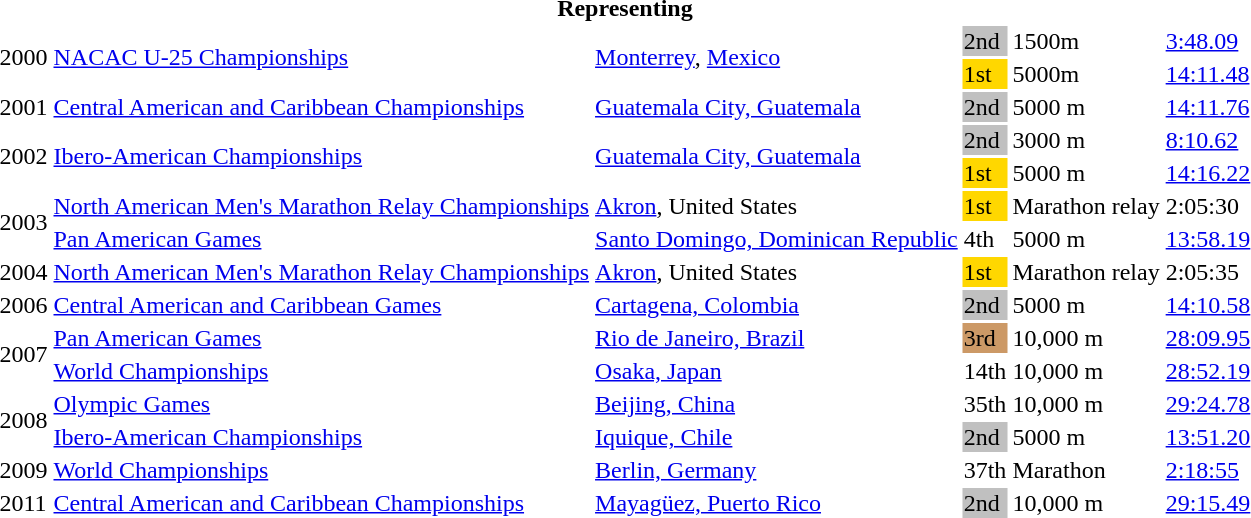<table>
<tr>
<th colspan="6">Representing </th>
</tr>
<tr>
<td rowspan=2>2000</td>
<td rowspan=2><a href='#'>NACAC U-25 Championships</a></td>
<td rowspan=2><a href='#'>Monterrey</a>, <a href='#'>Mexico</a></td>
<td bgcolor=silver>2nd</td>
<td>1500m</td>
<td><a href='#'>3:48.09</a></td>
</tr>
<tr>
<td bgcolor=gold>1st</td>
<td>5000m</td>
<td><a href='#'>14:11.48</a></td>
</tr>
<tr>
<td>2001</td>
<td><a href='#'>Central American and Caribbean Championships</a></td>
<td><a href='#'>Guatemala City, Guatemala</a></td>
<td bgcolor="silver">2nd</td>
<td>5000 m</td>
<td><a href='#'>14:11.76</a></td>
</tr>
<tr>
<td rowspan=2>2002</td>
<td rowspan=2><a href='#'>Ibero-American Championships</a></td>
<td rowspan=2><a href='#'>Guatemala City, Guatemala</a></td>
<td bgcolor="silver">2nd</td>
<td>3000 m</td>
<td><a href='#'>8:10.62</a></td>
</tr>
<tr>
<td bgcolor="gold">1st</td>
<td>5000 m</td>
<td><a href='#'>14:16.22</a></td>
</tr>
<tr>
<td rowspan=2>2003</td>
<td><a href='#'>North American Men's Marathon Relay Championships</a></td>
<td><a href='#'>Akron</a>, United States</td>
<td bgcolor=gold>1st</td>
<td>Marathon relay</td>
<td>2:05:30</td>
</tr>
<tr>
<td><a href='#'>Pan American Games</a></td>
<td><a href='#'>Santo Domingo, Dominican Republic</a></td>
<td>4th</td>
<td>5000 m</td>
<td><a href='#'>13:58.19</a></td>
</tr>
<tr>
<td>2004</td>
<td><a href='#'>North American Men's Marathon Relay Championships</a></td>
<td><a href='#'>Akron</a>, United States</td>
<td bgcolor=gold>1st</td>
<td>Marathon relay</td>
<td>2:05:35</td>
</tr>
<tr>
<td>2006</td>
<td><a href='#'>Central American and Caribbean Games</a></td>
<td><a href='#'>Cartagena, Colombia</a></td>
<td bgcolor="silver">2nd</td>
<td>5000 m</td>
<td><a href='#'>14:10.58</a></td>
</tr>
<tr>
<td rowspan=2>2007</td>
<td><a href='#'>Pan American Games</a></td>
<td><a href='#'>Rio de Janeiro, Brazil</a></td>
<td bgcolor="cc9966">3rd</td>
<td>10,000 m</td>
<td><a href='#'>28:09.95</a></td>
</tr>
<tr>
<td><a href='#'>World Championships</a></td>
<td><a href='#'>Osaka, Japan</a></td>
<td>14th</td>
<td>10,000 m</td>
<td><a href='#'>28:52.19</a></td>
</tr>
<tr>
<td rowspan=2>2008</td>
<td><a href='#'>Olympic Games</a></td>
<td><a href='#'>Beijing, China</a></td>
<td>35th</td>
<td>10,000 m</td>
<td><a href='#'>29:24.78</a></td>
</tr>
<tr>
<td><a href='#'>Ibero-American Championships</a></td>
<td><a href='#'>Iquique, Chile</a></td>
<td bgcolor=silver>2nd</td>
<td>5000 m</td>
<td><a href='#'>13:51.20</a></td>
</tr>
<tr>
<td>2009</td>
<td><a href='#'>World Championships</a></td>
<td><a href='#'>Berlin, Germany</a></td>
<td>37th</td>
<td>Marathon</td>
<td><a href='#'>2:18:55</a></td>
</tr>
<tr>
<td>2011</td>
<td><a href='#'>Central American and Caribbean Championships</a></td>
<td><a href='#'>Mayagüez, Puerto Rico</a></td>
<td bgcolor=silver>2nd</td>
<td>10,000 m</td>
<td><a href='#'>29:15.49</a></td>
</tr>
</table>
